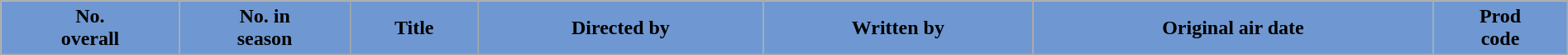<table class="wikitable plainrowheaders" style="width:100%;">
<tr>
<th style="background:#6f98d2;">No. <br> overall</th>
<th style="background:#6f98d2;">No. in<br>season</th>
<th style="background:#6f98d2;">Title</th>
<th style="background:#6f98d2;">Directed by</th>
<th style="background:#6f98d2;">Written by</th>
<th style="background:#6f98d2;">Original air date</th>
<th style="background:#6f98d2;">Prod<br>code<br>
























</th>
</tr>
</table>
